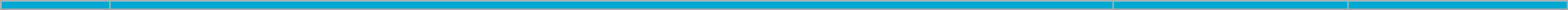<table class="wikitable plainrowheaders" style="width:100%;">
<tr>
<th scope="col" style="background-color: #00A8D2;" width=7%></th>
<th scope="col" style="background-color: #00A8D2;"></th>
<th scope="col" style="background-color: #00A8D2;" width=15%></th>
<th scope="col" style="background-color: #00A8D2;" width=14%></th>
</tr>
<tr>
</tr>
</table>
